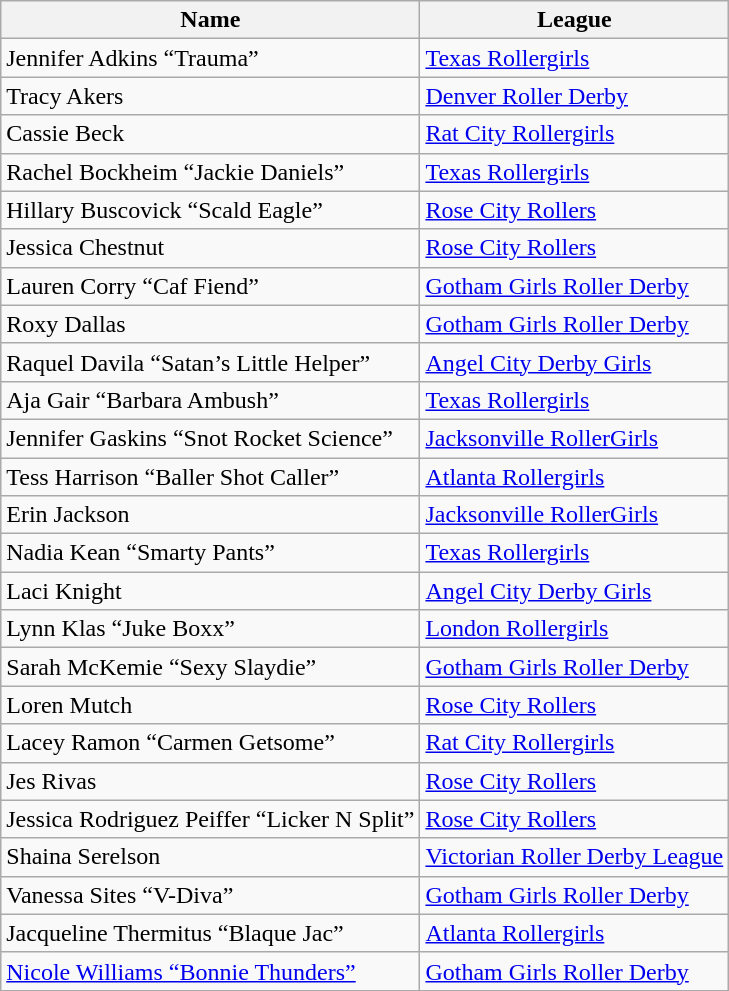<table class="wikitable sortable">
<tr>
<th>Name</th>
<th>League</th>
</tr>
<tr>
<td>Jennifer Adkins “Trauma”</td>
<td><a href='#'>Texas Rollergirls</a></td>
</tr>
<tr>
<td>Tracy Akers</td>
<td><a href='#'>Denver Roller Derby</a></td>
</tr>
<tr>
<td>Cassie Beck</td>
<td><a href='#'>Rat City Rollergirls</a></td>
</tr>
<tr>
<td>Rachel Bockheim “Jackie Daniels”</td>
<td><a href='#'>Texas Rollergirls</a></td>
</tr>
<tr>
<td>Hillary Buscovick “Scald Eagle”</td>
<td><a href='#'>Rose City Rollers</a></td>
</tr>
<tr>
<td>Jessica Chestnut</td>
<td><a href='#'>Rose City Rollers</a></td>
</tr>
<tr>
<td>Lauren Corry “Caf Fiend”</td>
<td><a href='#'>Gotham Girls Roller Derby</a></td>
</tr>
<tr>
<td>Roxy Dallas</td>
<td><a href='#'>Gotham Girls Roller Derby</a></td>
</tr>
<tr>
<td>Raquel Davila “Satan’s Little Helper”</td>
<td><a href='#'>Angel City Derby Girls</a></td>
</tr>
<tr>
<td>Aja Gair “Barbara Ambush”</td>
<td><a href='#'>Texas Rollergirls</a></td>
</tr>
<tr>
<td>Jennifer Gaskins “Snot Rocket Science”</td>
<td><a href='#'>Jacksonville RollerGirls</a></td>
</tr>
<tr>
<td>Tess Harrison “Baller Shot Caller”</td>
<td><a href='#'>Atlanta Rollergirls</a></td>
</tr>
<tr>
<td>Erin Jackson</td>
<td><a href='#'>Jacksonville RollerGirls</a></td>
</tr>
<tr>
<td>Nadia Kean “Smarty Pants”</td>
<td><a href='#'>Texas Rollergirls</a></td>
</tr>
<tr>
<td>Laci Knight</td>
<td><a href='#'>Angel City Derby Girls</a></td>
</tr>
<tr>
<td>Lynn Klas “Juke Boxx”</td>
<td><a href='#'>London Rollergirls</a></td>
</tr>
<tr>
<td>Sarah McKemie “Sexy Slaydie”</td>
<td><a href='#'>Gotham Girls Roller Derby</a></td>
</tr>
<tr>
<td>Loren Mutch</td>
<td><a href='#'>Rose City Rollers</a></td>
</tr>
<tr>
<td>Lacey Ramon “Carmen Getsome”</td>
<td><a href='#'>Rat City Rollergirls</a></td>
</tr>
<tr>
<td>Jes Rivas</td>
<td><a href='#'>Rose City Rollers</a></td>
</tr>
<tr>
<td>Jessica Rodriguez Peiffer “Licker N Split”</td>
<td><a href='#'>Rose City Rollers</a></td>
</tr>
<tr>
<td>Shaina Serelson</td>
<td><a href='#'>Victorian Roller Derby League</a></td>
</tr>
<tr>
<td>Vanessa Sites “V-Diva”</td>
<td><a href='#'>Gotham Girls Roller Derby</a></td>
</tr>
<tr>
<td>Jacqueline Thermitus “Blaque Jac”</td>
<td><a href='#'>Atlanta Rollergirls</a></td>
</tr>
<tr>
<td><a href='#'>Nicole Williams “Bonnie Thunders”</a></td>
<td><a href='#'>Gotham Girls Roller Derby</a></td>
</tr>
</table>
